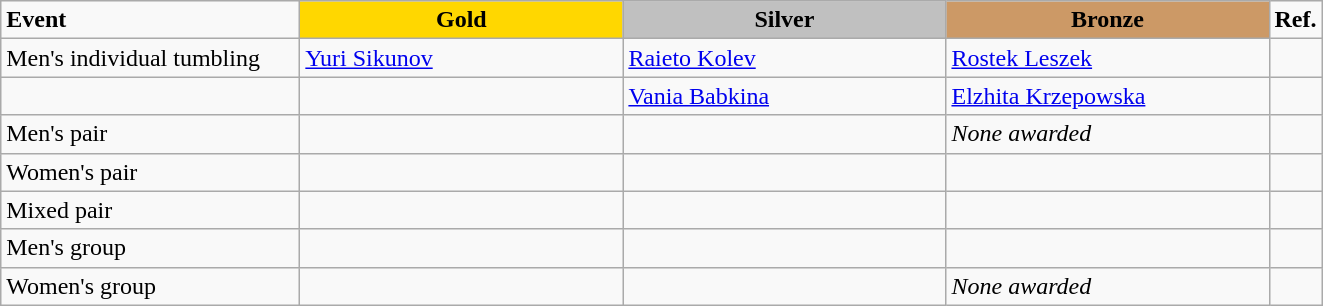<table class="wikitable">
<tr>
<td style="width:12em;"><strong>Event</strong></td>
<td style="text-align:center; background:gold; width:13em;"><strong>Gold</strong></td>
<td style="text-align:center; background:silver; width:13em;"><strong>Silver</strong></td>
<td style="text-align:center; background:#c96; width:13em;"><strong>Bronze</strong></td>
<td style="width:1em;"><strong>Ref.</strong></td>
</tr>
<tr>
<td>Men's individual tumbling</td>
<td> <a href='#'>Yuri Sikunov</a></td>
<td> <a href='#'>Raieto Kolev</a></td>
<td> <a href='#'>Rostek Leszek</a></td>
<td></td>
</tr>
<tr>
<td></td>
<td></td>
<td> <a href='#'>Vania Babkina</a></td>
<td> <a href='#'>Elzhita Krzepowska</a></td>
<td></td>
</tr>
<tr>
<td>Men's pair</td>
<td></td>
<td></td>
<td><em>None awarded</em></td>
<td></td>
</tr>
<tr>
<td>Women's pair</td>
<td></td>
<td></td>
<td></td>
<td></td>
</tr>
<tr>
<td>Mixed pair</td>
<td></td>
<td></td>
<td></td>
<td></td>
</tr>
<tr>
<td>Men's group</td>
<td></td>
<td></td>
<td></td>
<td></td>
</tr>
<tr>
<td>Women's group</td>
<td></td>
<td></td>
<td><em>None awarded</em></td>
<td></td>
</tr>
</table>
